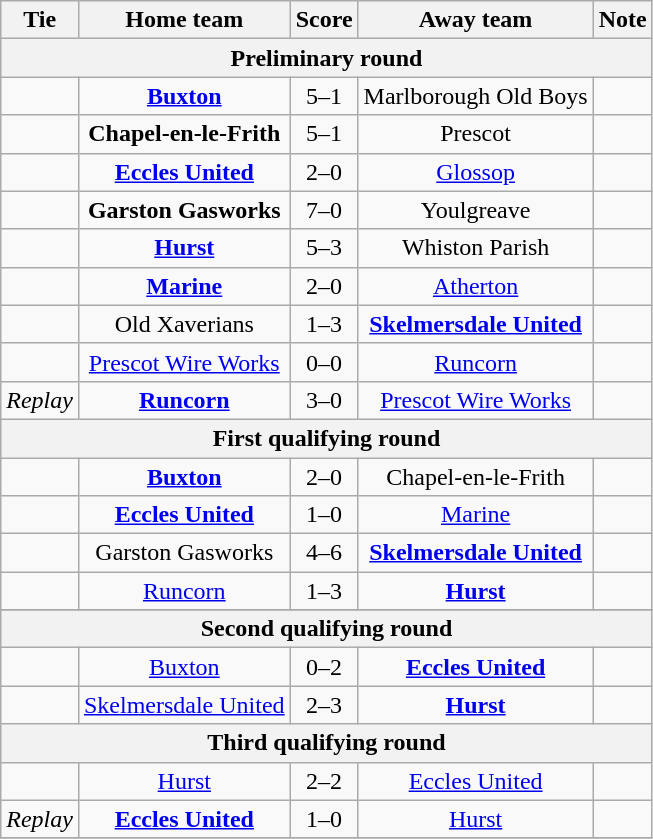<table class="wikitable" style="text-align:center;">
<tr>
<th>Tie</th>
<th>Home team</th>
<th>Score</th>
<th>Away team</th>
<th>Note</th>
</tr>
<tr>
<th colspan=5>Preliminary round</th>
</tr>
<tr>
<td></td>
<td><strong><a href='#'>Buxton</a></strong></td>
<td>5–1</td>
<td>Marlborough Old Boys</td>
<td></td>
</tr>
<tr>
<td></td>
<td><strong>Chapel-en-le-Frith</strong></td>
<td>5–1</td>
<td>Prescot</td>
<td></td>
</tr>
<tr>
<td></td>
<td><strong><a href='#'>Eccles United</a></strong></td>
<td>2–0</td>
<td><a href='#'>Glossop</a></td>
<td></td>
</tr>
<tr>
<td></td>
<td><strong>Garston Gasworks</strong></td>
<td>7–0</td>
<td>Youlgreave</td>
<td></td>
</tr>
<tr>
<td></td>
<td><strong><a href='#'>Hurst</a></strong></td>
<td>5–3</td>
<td>Whiston Parish</td>
<td></td>
</tr>
<tr>
<td></td>
<td><strong><a href='#'>Marine</a></strong></td>
<td>2–0</td>
<td><a href='#'>Atherton</a></td>
<td></td>
</tr>
<tr>
<td></td>
<td>Old Xaverians</td>
<td>1–3</td>
<td><strong><a href='#'>Skelmersdale United</a></strong></td>
<td></td>
</tr>
<tr>
<td></td>
<td><a href='#'>Prescot Wire Works</a></td>
<td>0–0</td>
<td><a href='#'>Runcorn</a></td>
<td></td>
</tr>
<tr>
<td><em>Replay</em></td>
<td><strong><a href='#'>Runcorn</a></strong></td>
<td>3–0</td>
<td><a href='#'>Prescot Wire Works</a></td>
<td></td>
</tr>
<tr>
<th colspan=5>First qualifying round</th>
</tr>
<tr>
<td></td>
<td><strong><a href='#'>Buxton</a></strong></td>
<td>2–0</td>
<td>Chapel-en-le-Frith</td>
<td></td>
</tr>
<tr>
<td></td>
<td><strong><a href='#'>Eccles United</a></strong></td>
<td>1–0</td>
<td><a href='#'>Marine</a></td>
<td></td>
</tr>
<tr>
<td></td>
<td>Garston Gasworks</td>
<td>4–6</td>
<td><strong><a href='#'>Skelmersdale United</a></strong></td>
<td></td>
</tr>
<tr>
<td></td>
<td><a href='#'>Runcorn</a></td>
<td>1–3</td>
<td><strong><a href='#'>Hurst</a></strong></td>
<td></td>
</tr>
<tr>
</tr>
<tr>
<th colspan=5>Second qualifying round</th>
</tr>
<tr>
<td></td>
<td><a href='#'>Buxton</a></td>
<td>0–2</td>
<td><strong><a href='#'>Eccles United</a></strong></td>
<td></td>
</tr>
<tr>
<td></td>
<td><a href='#'>Skelmersdale United</a></td>
<td>2–3</td>
<td><strong><a href='#'>Hurst</a></strong></td>
<td></td>
</tr>
<tr>
<th colspan=5>Third qualifying round</th>
</tr>
<tr>
<td></td>
<td><a href='#'>Hurst</a></td>
<td>2–2</td>
<td><a href='#'>Eccles United</a></td>
<td></td>
</tr>
<tr>
<td><em>Replay</em></td>
<td><strong><a href='#'>Eccles United</a></strong></td>
<td>1–0</td>
<td><a href='#'>Hurst</a></td>
<td></td>
</tr>
<tr>
</tr>
</table>
